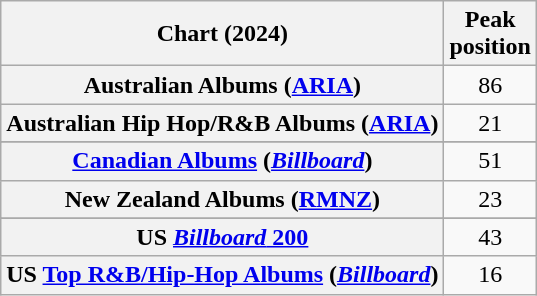<table class="wikitable sortable plainrowheaders" style="text-align:center">
<tr>
<th scope="col">Chart (2024)</th>
<th scope="col">Peak<br>position</th>
</tr>
<tr>
<th scope="row">Australian Albums (<a href='#'>ARIA</a>)</th>
<td>86</td>
</tr>
<tr>
<th scope="row">Australian Hip Hop/R&B Albums (<a href='#'>ARIA</a>)</th>
<td>21</td>
</tr>
<tr>
</tr>
<tr>
<th scope="row"><a href='#'>Canadian Albums</a> (<em><a href='#'>Billboard</a></em>)</th>
<td>51</td>
</tr>
<tr>
<th scope="row">New Zealand Albums (<a href='#'>RMNZ</a>)</th>
<td>23</td>
</tr>
<tr>
</tr>
<tr>
<th scope="row">US <a href='#'><em>Billboard</em> 200</a></th>
<td>43</td>
</tr>
<tr>
<th scope="row">US <a href='#'>Top R&B/Hip-Hop Albums</a> (<em><a href='#'>Billboard</a></em>)</th>
<td>16</td>
</tr>
</table>
